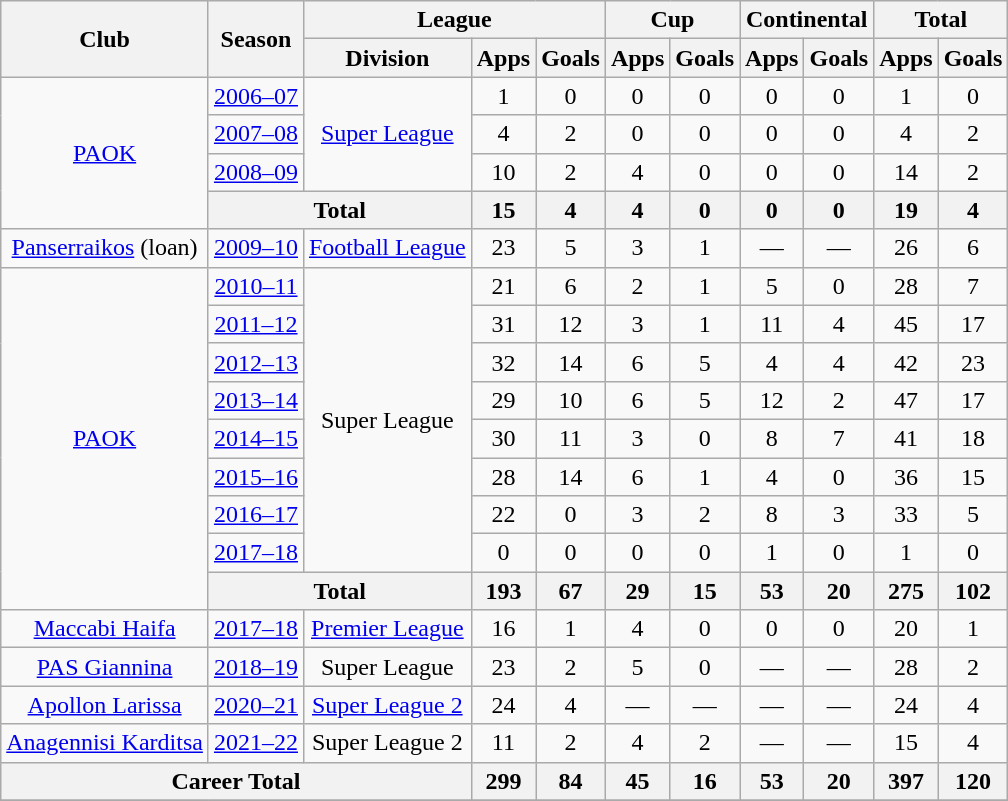<table class="wikitable" style="text-align:center">
<tr>
<th rowspan="2">Club</th>
<th rowspan="2">Season</th>
<th colspan="3">League</th>
<th colspan="2">Cup</th>
<th colspan="2">Continental</th>
<th colspan="2">Total</th>
</tr>
<tr>
<th>Division</th>
<th>Apps</th>
<th>Goals</th>
<th>Apps</th>
<th>Goals</th>
<th>Apps</th>
<th>Goals</th>
<th>Apps</th>
<th>Goals</th>
</tr>
<tr>
<td rowspan="4"><a href='#'>PAOK</a></td>
<td><a href='#'>2006–07</a></td>
<td rowspan="3"><a href='#'>Super League</a></td>
<td>1</td>
<td>0</td>
<td>0</td>
<td>0</td>
<td>0</td>
<td>0</td>
<td>1</td>
<td>0</td>
</tr>
<tr>
<td><a href='#'>2007–08</a></td>
<td>4</td>
<td>2</td>
<td>0</td>
<td>0</td>
<td>0</td>
<td>0</td>
<td>4</td>
<td>2</td>
</tr>
<tr>
<td><a href='#'>2008–09</a></td>
<td>10</td>
<td>2</td>
<td>4</td>
<td>0</td>
<td>0</td>
<td>0</td>
<td>14</td>
<td>2</td>
</tr>
<tr>
<th colspan="2">Total</th>
<th>15</th>
<th>4</th>
<th>4</th>
<th>0</th>
<th>0</th>
<th>0</th>
<th>19</th>
<th>4</th>
</tr>
<tr>
<td><a href='#'>Panserraikos</a> (loan)</td>
<td><a href='#'>2009–10</a></td>
<td><a href='#'>Football League</a></td>
<td>23</td>
<td>5</td>
<td>3</td>
<td>1</td>
<td>—</td>
<td>—</td>
<td>26</td>
<td>6</td>
</tr>
<tr>
<td rowspan="9"><a href='#'>PAOK</a></td>
<td><a href='#'>2010–11</a></td>
<td rowspan="8">Super League</td>
<td>21</td>
<td>6</td>
<td>2</td>
<td>1</td>
<td>5</td>
<td>0</td>
<td>28</td>
<td>7</td>
</tr>
<tr>
<td><a href='#'>2011–12</a></td>
<td>31</td>
<td>12</td>
<td>3</td>
<td>1</td>
<td>11</td>
<td>4</td>
<td>45</td>
<td>17</td>
</tr>
<tr>
<td><a href='#'>2012–13</a></td>
<td>32</td>
<td>14</td>
<td>6</td>
<td>5</td>
<td>4</td>
<td>4</td>
<td>42</td>
<td>23</td>
</tr>
<tr>
<td><a href='#'>2013–14</a></td>
<td>29</td>
<td>10</td>
<td>6</td>
<td>5</td>
<td>12</td>
<td>2</td>
<td>47</td>
<td>17</td>
</tr>
<tr>
<td><a href='#'>2014–15</a></td>
<td>30</td>
<td>11</td>
<td>3</td>
<td>0</td>
<td>8</td>
<td>7</td>
<td>41</td>
<td>18</td>
</tr>
<tr>
<td><a href='#'>2015–16</a></td>
<td>28</td>
<td>14</td>
<td>6</td>
<td>1</td>
<td>4</td>
<td>0</td>
<td>36</td>
<td>15</td>
</tr>
<tr>
<td><a href='#'>2016–17</a></td>
<td>22</td>
<td>0</td>
<td>3</td>
<td>2</td>
<td>8</td>
<td>3</td>
<td>33</td>
<td>5</td>
</tr>
<tr>
<td><a href='#'>2017–18</a></td>
<td>0</td>
<td>0</td>
<td>0</td>
<td>0</td>
<td>1</td>
<td>0</td>
<td>1</td>
<td>0</td>
</tr>
<tr>
<th colspan="2">Total</th>
<th>193</th>
<th>67</th>
<th>29</th>
<th>15</th>
<th>53</th>
<th>20</th>
<th>275</th>
<th>102</th>
</tr>
<tr>
<td rowspan="1"><a href='#'>Maccabi Haifa</a></td>
<td><a href='#'>2017–18</a></td>
<td><a href='#'>Premier League</a></td>
<td>16</td>
<td>1</td>
<td>4</td>
<td>0</td>
<td>0</td>
<td>0</td>
<td>20</td>
<td>1</td>
</tr>
<tr>
<td rowspan="1"><a href='#'>PAS Giannina</a></td>
<td><a href='#'>2018–19</a></td>
<td>Super League</td>
<td>23</td>
<td>2</td>
<td>5</td>
<td>0</td>
<td>—</td>
<td>—</td>
<td>28</td>
<td>2</td>
</tr>
<tr>
<td><a href='#'>Apollon Larissa</a></td>
<td><a href='#'>2020–21</a></td>
<td><a href='#'>Super League 2</a></td>
<td>24</td>
<td>4</td>
<td>—</td>
<td>—</td>
<td>—</td>
<td>—</td>
<td>24</td>
<td>4</td>
</tr>
<tr>
<td rowspan="1"><a href='#'>Anagennisi Karditsa</a></td>
<td><a href='#'>2021–22</a></td>
<td>Super League 2</td>
<td>11</td>
<td>2</td>
<td>4</td>
<td>2</td>
<td>—</td>
<td>—</td>
<td>15</td>
<td>4</td>
</tr>
<tr>
<th colspan="3">Career Total</th>
<th>299</th>
<th>84</th>
<th>45</th>
<th>16</th>
<th>53</th>
<th>20</th>
<th>397</th>
<th>120</th>
</tr>
<tr>
</tr>
</table>
